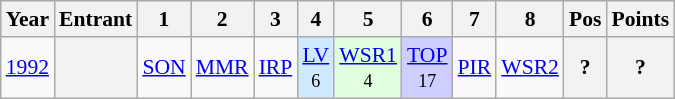<table class="wikitable" style="text-align:center; font-size:90%">
<tr>
<th>Year</th>
<th>Entrant</th>
<th>1</th>
<th>2</th>
<th>3</th>
<th>4</th>
<th>5</th>
<th>6</th>
<th>7</th>
<th>8</th>
<th>Pos</th>
<th>Points</th>
</tr>
<tr>
<td><a href='#'>1992</a></td>
<th></th>
<td><a href='#'>SON</a></td>
<td><a href='#'>MMR</a></td>
<td><a href='#'>IRP</a></td>
<td style="background-color:#CFEAFF"><a href='#'>LV</a><br><small>6</small></td>
<td style="background-color:#DFFFDF"><a href='#'>WSR1</a><br><small>4</small></td>
<td style="background-color:#CFCFFF"><a href='#'>TOP</a><br><small>17</small></td>
<td><a href='#'>PIR</a></td>
<td><a href='#'>WSR2</a></td>
<th>?</th>
<th>?</th>
</tr>
</table>
